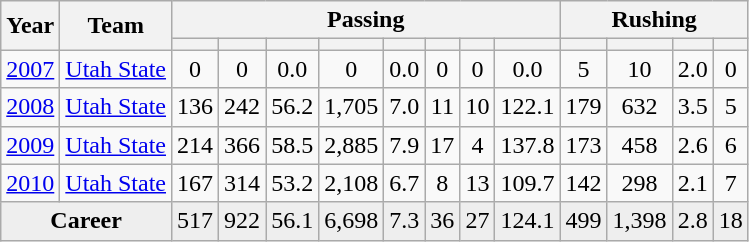<table class="wikitable sortable" style="text-align:center;">
<tr>
<th rowspan=2>Year</th>
<th rowspan=2>Team</th>
<th colspan=8>Passing</th>
<th colspan=4>Rushing</th>
</tr>
<tr>
<th></th>
<th></th>
<th></th>
<th></th>
<th></th>
<th></th>
<th></th>
<th></th>
<th></th>
<th></th>
<th></th>
<th></th>
</tr>
<tr>
<td><a href='#'>2007</a></td>
<td><a href='#'>Utah State</a></td>
<td>0</td>
<td>0</td>
<td>0.0</td>
<td>0</td>
<td>0.0</td>
<td>0</td>
<td>0</td>
<td>0.0</td>
<td>5</td>
<td>10</td>
<td>2.0</td>
<td>0</td>
</tr>
<tr>
<td><a href='#'>2008</a></td>
<td><a href='#'>Utah State</a></td>
<td>136</td>
<td>242</td>
<td>56.2</td>
<td>1,705</td>
<td>7.0</td>
<td>11</td>
<td>10</td>
<td>122.1</td>
<td>179</td>
<td>632</td>
<td>3.5</td>
<td>5</td>
</tr>
<tr>
<td><a href='#'>2009</a></td>
<td><a href='#'>Utah State</a></td>
<td>214</td>
<td>366</td>
<td>58.5</td>
<td>2,885</td>
<td>7.9</td>
<td>17</td>
<td>4</td>
<td>137.8</td>
<td>173</td>
<td>458</td>
<td>2.6</td>
<td>6</td>
</tr>
<tr>
<td><a href='#'>2010</a></td>
<td><a href='#'>Utah State</a></td>
<td>167</td>
<td>314</td>
<td>53.2</td>
<td>2,108</td>
<td>6.7</td>
<td>8</td>
<td>13</td>
<td>109.7</td>
<td>142</td>
<td>298</td>
<td>2.1</td>
<td>7</td>
</tr>
<tr class="sortbottom" style="background:#eee;">
<td colspan=2><strong>Career</strong></td>
<td>517</td>
<td>922</td>
<td>56.1</td>
<td>6,698</td>
<td>7.3</td>
<td>36</td>
<td>27</td>
<td>124.1</td>
<td>499</td>
<td>1,398</td>
<td>2.8</td>
<td>18</td>
</tr>
</table>
